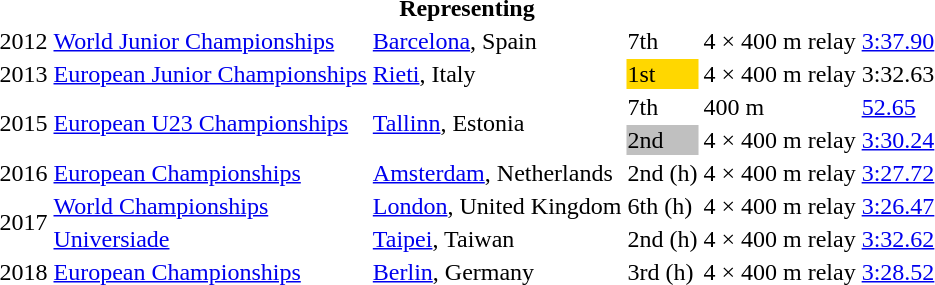<table>
<tr>
<th colspan="6">Representing </th>
</tr>
<tr>
<td>2012</td>
<td><a href='#'>World Junior Championships</a></td>
<td><a href='#'>Barcelona</a>, Spain</td>
<td>7th</td>
<td>4 × 400 m relay</td>
<td><a href='#'>3:37.90</a></td>
</tr>
<tr>
<td>2013</td>
<td><a href='#'>European Junior Championships</a></td>
<td><a href='#'>Rieti</a>, Italy</td>
<td bgcolor=gold>1st</td>
<td>4 × 400 m relay</td>
<td>3:32.63</td>
</tr>
<tr>
<td rowspan=2>2015</td>
<td rowspan=2><a href='#'>European U23 Championships</a></td>
<td rowspan=2><a href='#'>Tallinn</a>, Estonia</td>
<td>7th</td>
<td>400 m</td>
<td><a href='#'>52.65</a></td>
</tr>
<tr>
<td bgcolor=silver>2nd</td>
<td>4 × 400 m relay</td>
<td><a href='#'>3:30.24</a></td>
</tr>
<tr>
<td>2016</td>
<td><a href='#'>European Championships</a></td>
<td><a href='#'>Amsterdam</a>, Netherlands</td>
<td>2nd (h)</td>
<td>4 × 400 m relay</td>
<td><a href='#'>3:27.72</a></td>
</tr>
<tr>
<td rowspan=2>2017</td>
<td><a href='#'>World Championships</a></td>
<td><a href='#'>London</a>, United Kingdom</td>
<td>6th (h)</td>
<td>4 × 400 m relay</td>
<td><a href='#'>3:26.47</a></td>
</tr>
<tr>
<td><a href='#'>Universiade</a></td>
<td><a href='#'>Taipei</a>, Taiwan</td>
<td>2nd (h)</td>
<td>4 × 400 m relay</td>
<td><a href='#'>3:32.62</a></td>
</tr>
<tr>
<td>2018</td>
<td><a href='#'>European Championships</a></td>
<td><a href='#'>Berlin</a>, Germany</td>
<td>3rd (h)</td>
<td>4 × 400 m relay</td>
<td><a href='#'>3:28.52</a></td>
</tr>
</table>
